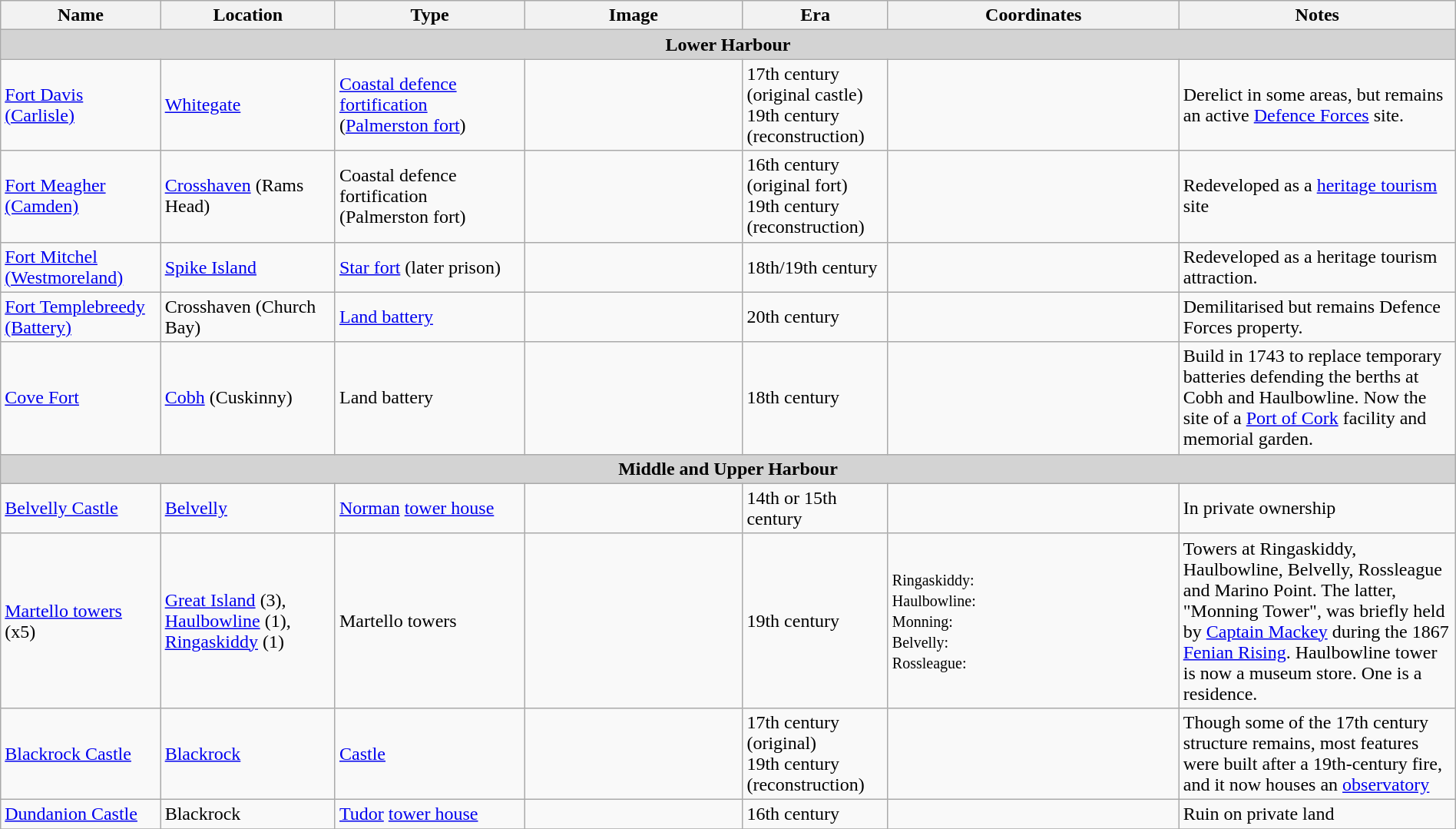<table class="wikitable" width="100%">
<tr>
<th width=11%>Name</th>
<th width=12%>Location</th>
<th width=13%>Type</th>
<th width=15%>Image</th>
<th width=10%>Era</th>
<th width=20%>Coordinates</th>
<th width=19%>Notes</th>
</tr>
<tr>
<th style="align: center; background: lightgrey;" colspan="7">Lower Harbour</th>
</tr>
<tr>
<td><a href='#'>Fort Davis (Carlisle)</a></td>
<td><a href='#'>Whitegate</a></td>
<td><a href='#'>Coastal defence fortification</a> (<a href='#'>Palmerston fort</a>)</td>
<td></td>
<td>17th century (original castle)<br>19th century (reconstruction)</td>
<td></td>
<td>Derelict in some areas, but remains an active <a href='#'>Defence Forces</a> site.</td>
</tr>
<tr>
<td><a href='#'>Fort Meagher (Camden)</a></td>
<td><a href='#'>Crosshaven</a> (Rams Head)</td>
<td>Coastal defence fortification (Palmerston fort)</td>
<td></td>
<td>16th century (original fort)<br>19th century (reconstruction)</td>
<td></td>
<td>Redeveloped as a <a href='#'>heritage tourism</a> site</td>
</tr>
<tr>
<td><a href='#'>Fort Mitchel (Westmoreland)</a></td>
<td><a href='#'>Spike Island</a></td>
<td><a href='#'>Star fort</a> (later prison)</td>
<td></td>
<td>18th/19th century</td>
<td></td>
<td>Redeveloped as a heritage tourism attraction.</td>
</tr>
<tr>
<td><a href='#'>Fort Templebreedy (Battery)</a></td>
<td>Crosshaven (Church Bay)</td>
<td><a href='#'>Land battery</a></td>
<td></td>
<td>20th century</td>
<td></td>
<td>Demilitarised but remains Defence Forces property.</td>
</tr>
<tr>
<td><a href='#'>Cove Fort</a></td>
<td><a href='#'>Cobh</a> (Cuskinny)</td>
<td>Land battery</td>
<td></td>
<td>18th century</td>
<td></td>
<td>Build in 1743 to replace temporary batteries defending the berths at Cobh and Haulbowline. Now the site of a <a href='#'>Port of Cork</a> facility and memorial garden.</td>
</tr>
<tr>
<th style="align: center; background: lightgrey;" colspan="7">Middle and Upper Harbour</th>
</tr>
<tr>
<td><a href='#'>Belvelly Castle</a></td>
<td><a href='#'>Belvelly</a></td>
<td><a href='#'>Norman</a> <a href='#'>tower house</a></td>
<td></td>
<td>14th or 15th century</td>
<td></td>
<td>In private ownership</td>
</tr>
<tr>
<td><a href='#'>Martello towers</a> (x5)</td>
<td><a href='#'>Great Island</a> (3), <a href='#'>Haulbowline</a> (1), <a href='#'>Ringaskiddy</a> (1)</td>
<td>Martello towers</td>
<td></td>
<td>19th century</td>
<td><small>Ringaskiddy:<br>Haulbowline:<br>Monning:<br>Belvelly:<br>Rossleague:</small></td>
<td>Towers at Ringaskiddy, Haulbowline, Belvelly, Rossleague and Marino Point. The latter, "Monning Tower", was briefly held by <a href='#'>Captain Mackey</a> during the 1867 <a href='#'>Fenian Rising</a>. Haulbowline tower is now a museum store. One is a residence.</td>
</tr>
<tr>
<td><a href='#'>Blackrock Castle</a></td>
<td><a href='#'>Blackrock</a></td>
<td><a href='#'>Castle</a></td>
<td></td>
<td>17th century (original)<br>19th century (reconstruction)</td>
<td></td>
<td>Though some of the 17th century structure remains, most features were built after a 19th-century fire, and it now houses an <a href='#'>observatory</a></td>
</tr>
<tr>
<td><a href='#'>Dundanion Castle</a></td>
<td>Blackrock</td>
<td><a href='#'>Tudor</a> <a href='#'>tower house</a></td>
<td></td>
<td>16th century</td>
<td></td>
<td>Ruin on private land</td>
</tr>
<tr>
</tr>
</table>
